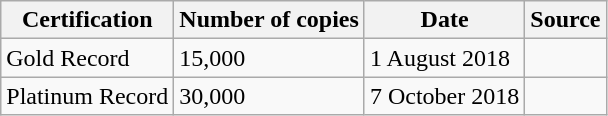<table class="wikitable">
<tr>
<th>Certification</th>
<th>Number of copies</th>
<th>Date</th>
<th>Source</th>
</tr>
<tr>
<td>Gold Record</td>
<td>15,000</td>
<td>1 August 2018</td>
<td></td>
</tr>
<tr>
<td>Platinum Record</td>
<td>30,000</td>
<td>7 October 2018</td>
<td></td>
</tr>
</table>
